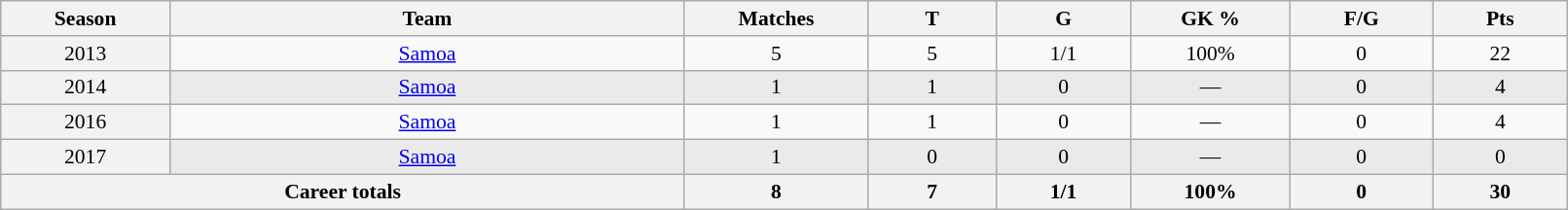<table class="wikitable sortable"  style="font-size:90%; text-align:center; width:85%;">
<tr>
<th width=2%>Season</th>
<th width=8%>Team</th>
<th width=2%>Matches</th>
<th width=2%>T</th>
<th width=2%>G</th>
<th width=2%>GK %</th>
<th width=2%>F/G</th>
<th width=2%>Pts</th>
</tr>
<tr>
<th scope="row" style="text-align:center; font-weight:normal">2013</th>
<td style="text-align:center;"> <a href='#'>Samoa</a></td>
<td>5</td>
<td>5</td>
<td>1/1</td>
<td>100%</td>
<td>0</td>
<td>22</td>
</tr>
<tr style="background:#eaeaea;">
<th scope="row" style="text-align:center; font-weight:normal">2014</th>
<td style="text-align:center;"> <a href='#'>Samoa</a></td>
<td>1</td>
<td>1</td>
<td>0</td>
<td>—</td>
<td>0</td>
<td>4</td>
</tr>
<tr>
<th scope="row" style="text-align:center; font-weight:normal">2016</th>
<td style="text-align:center;"> <a href='#'>Samoa</a></td>
<td>1</td>
<td>1</td>
<td>0</td>
<td>—</td>
<td>0</td>
<td>4</td>
</tr>
<tr style="background:#eaeaea;">
<th scope="row" style="text-align:center; font-weight:normal">2017</th>
<td style="text-align:center;"> <a href='#'>Samoa</a></td>
<td>1</td>
<td>0</td>
<td>0</td>
<td>—</td>
<td>0</td>
<td>0</td>
</tr>
<tr class="sortbottom">
<th colspan=2>Career totals</th>
<th>8</th>
<th>7</th>
<th>1/1</th>
<th>100%</th>
<th>0</th>
<th>30</th>
</tr>
</table>
